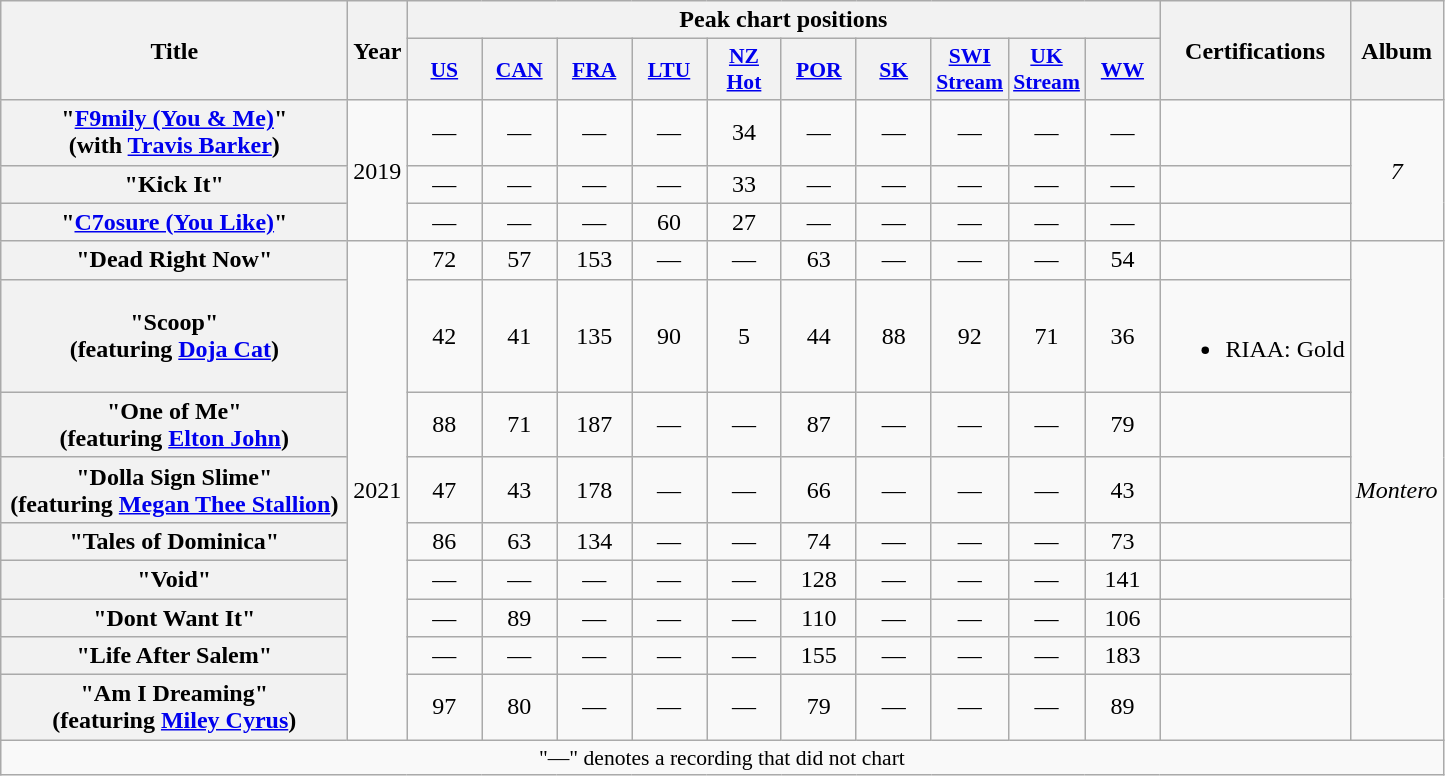<table class="wikitable plainrowheaders" style="text-align:center;">
<tr>
<th scope="col" rowspan="2" style="width:14em;">Title</th>
<th scope="col" rowspan="2">Year</th>
<th scope="col" colspan="10">Peak chart positions</th>
<th rowspan="2">Certifications</th>
<th scope="col" rowspan="2">Album</th>
</tr>
<tr>
<th scope="col" style="width:3em;font-size:90%;"><a href='#'>US</a><br></th>
<th scope="col" style="width:3em;font-size:90%;"><a href='#'>CAN</a><br></th>
<th scope="col" style="width:3em;font-size:90%;"><a href='#'>FRA</a><br></th>
<th scope="col" style="width:3em;font-size:90%;"><a href='#'>LTU</a><br></th>
<th scope="col" style="width:3em;font-size:90%;"><a href='#'>NZ<br>Hot</a><br></th>
<th scope="col" style="width:3em;font-size:90%;"><a href='#'>POR</a><br></th>
<th scope="col" style="width:3em;font-size:90%;"><a href='#'>SK</a><br></th>
<th scope="col" style="width:3em;font-size:90%;"><a href='#'>SWI<br>Stream</a><br></th>
<th scope="col" style="width:3em;font-size:90%;"><a href='#'>UK<br>Stream</a><br></th>
<th scope="col" style="width:3em;font-size:90%;"><a href='#'>WW</a><br></th>
</tr>
<tr>
<th scope="row">"<a href='#'>F9mily (You & Me)</a>"<br><span>(with <a href='#'>Travis Barker</a>)</span></th>
<td rowspan="3">2019</td>
<td>—</td>
<td>—</td>
<td>—</td>
<td>—</td>
<td>34</td>
<td>—</td>
<td>—</td>
<td>—</td>
<td>—</td>
<td>—</td>
<td></td>
<td rowspan="3"><em>7</em></td>
</tr>
<tr>
<th scope="row">"Kick It"</th>
<td>—</td>
<td>—</td>
<td>—</td>
<td>—</td>
<td>33</td>
<td>—</td>
<td>—</td>
<td>—</td>
<td>—</td>
<td>—</td>
<td></td>
</tr>
<tr>
<th scope="row">"<a href='#'>C7osure (You Like)</a>"</th>
<td>—</td>
<td>—</td>
<td>—</td>
<td>60</td>
<td>27</td>
<td>—</td>
<td>—</td>
<td>—</td>
<td>—</td>
<td>—</td>
<td></td>
</tr>
<tr>
<th scope="row">"Dead Right Now"</th>
<td rowspan="9">2021</td>
<td>72</td>
<td>57</td>
<td>153</td>
<td>—</td>
<td>—</td>
<td>63</td>
<td>—</td>
<td>—</td>
<td>—</td>
<td>54</td>
<td></td>
<td rowspan="9"><em>Montero</em></td>
</tr>
<tr>
<th scope="row">"Scoop"<br><span>(featuring <a href='#'>Doja Cat</a>)</span></th>
<td>42</td>
<td>41</td>
<td>135</td>
<td>90</td>
<td>5</td>
<td>44</td>
<td>88</td>
<td>92</td>
<td>71</td>
<td>36</td>
<td><br><ul><li>RIAA: Gold</li></ul></td>
</tr>
<tr>
<th scope="row">"One of Me"<br><span>(featuring <a href='#'>Elton John</a>)</span></th>
<td>88</td>
<td>71</td>
<td>187</td>
<td>—</td>
<td>—</td>
<td>87</td>
<td>—</td>
<td>—</td>
<td>—</td>
<td>79</td>
<td></td>
</tr>
<tr>
<th scope="row">"Dolla Sign Slime"<br><span>(featuring <a href='#'>Megan Thee Stallion</a>)</span></th>
<td>47</td>
<td>43</td>
<td>178</td>
<td>—</td>
<td>—</td>
<td>66</td>
<td>—</td>
<td>—</td>
<td>—</td>
<td>43</td>
<td></td>
</tr>
<tr>
<th scope="row">"Tales of Dominica"</th>
<td>86</td>
<td>63</td>
<td>134</td>
<td>—</td>
<td>—</td>
<td>74</td>
<td>—</td>
<td>—</td>
<td>—</td>
<td>73</td>
<td></td>
</tr>
<tr>
<th scope="row">"Void"</th>
<td>—</td>
<td>—</td>
<td>—</td>
<td>—</td>
<td>—</td>
<td>128</td>
<td>—</td>
<td>—</td>
<td>—</td>
<td>141</td>
<td></td>
</tr>
<tr>
<th scope="row">"Dont Want It"</th>
<td>—</td>
<td>89</td>
<td>—</td>
<td>—</td>
<td>—</td>
<td>110</td>
<td>—</td>
<td>—</td>
<td>—</td>
<td>106</td>
<td></td>
</tr>
<tr>
<th scope="row">"Life After Salem"</th>
<td>—</td>
<td>—</td>
<td>—</td>
<td>—</td>
<td>—</td>
<td>155</td>
<td>—</td>
<td>—</td>
<td>—</td>
<td>183</td>
<td></td>
</tr>
<tr>
<th scope="row">"Am I Dreaming"<br><span>(featuring <a href='#'>Miley Cyrus</a>)</span></th>
<td>97</td>
<td>80</td>
<td>—</td>
<td>—</td>
<td>—</td>
<td>79</td>
<td>—</td>
<td>—</td>
<td>—</td>
<td>89</td>
<td></td>
</tr>
<tr>
<td colspan="14" style="font-size:90%">"—" denotes a recording that did not chart</td>
</tr>
</table>
